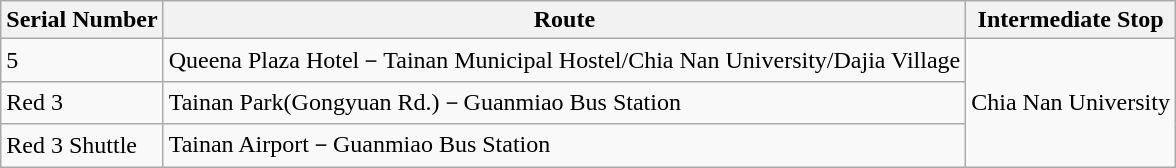<table class="wikitable">
<tr>
<th>Serial Number</th>
<th>Route</th>
<th>Intermediate Stop</th>
</tr>
<tr>
<td>5</td>
<td>Queena Plaza Hotel－Tainan Municipal Hostel/Chia Nan University/Dajia Village</td>
<td rowspan="3">Chia Nan University</td>
</tr>
<tr>
<td>Red 3</td>
<td>Tainan Park(Gongyuan Rd.)－Guanmiao Bus Station</td>
</tr>
<tr>
<td>Red 3 Shuttle</td>
<td>Tainan Airport－Guanmiao Bus Station</td>
</tr>
</table>
